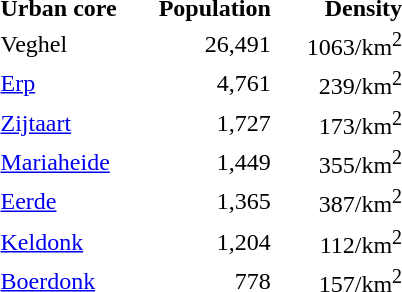<table class="toccolours" style="margin: 0 2em 0 2em;">
<tr>
<td><strong>Urban core</strong>    </td>
<td align="right">  <strong>Population</strong></td>
<td align="right">        <strong>Density</strong></td>
</tr>
<tr>
<td>Veghel</td>
<td align="right">26,491</td>
<td align="right">1063/km<sup>2</sup></td>
</tr>
<tr>
<td><a href='#'>Erp</a></td>
<td align="right">4,761</td>
<td align="right">239/km<sup>2</sup></td>
</tr>
<tr>
<td><a href='#'>Zijtaart</a></td>
<td align="right">1,727</td>
<td align="right">173/km<sup>2</sup></td>
</tr>
<tr>
<td><a href='#'>Mariaheide</a></td>
<td align="right">1,449</td>
<td align="right">355/km<sup>2</sup></td>
</tr>
<tr>
<td><a href='#'>Eerde</a></td>
<td align="right">1,365</td>
<td align="right">387/km<sup>2</sup></td>
</tr>
<tr>
<td><a href='#'>Keldonk</a></td>
<td align="right">1,204</td>
<td align="right">112/km<sup>2</sup></td>
</tr>
<tr>
<td><a href='#'>Boerdonk</a></td>
<td align="right">778</td>
<td align="right">157/km<sup>2</sup></td>
</tr>
</table>
